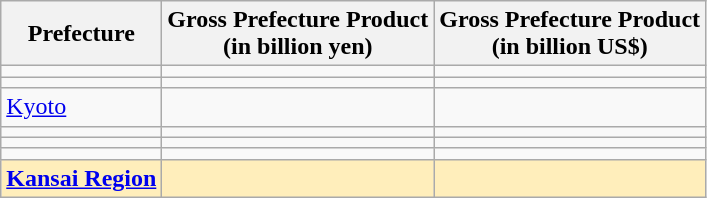<table class="wikitable" border="1">
<tr>
<th>Prefecture</th>
<th>Gross Prefecture Product<br>(in billion yen)</th>
<th>Gross Prefecture Product<br>(in billion US$)</th>
</tr>
<tr>
<td></td>
<td></td>
<td></td>
</tr>
<tr>
<td></td>
<td></td>
<td></td>
</tr>
<tr>
<td> <a href='#'>Kyoto</a></td>
<td></td>
<td></td>
</tr>
<tr>
<td></td>
<td></td>
<td></td>
</tr>
<tr>
<td></td>
<td></td>
<td></td>
</tr>
<tr>
<td></td>
<td></td>
<td></td>
</tr>
<tr bgcolor="#ffeebb">
<td><strong><a href='#'>Kansai Region</a></strong></td>
<td></td>
<td></td>
</tr>
</table>
